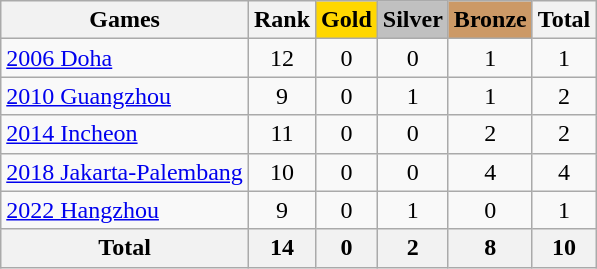<table class="wikitable sortable" style="text-align:center">
<tr>
<th>Games</th>
<th>Rank</th>
<th style="background-color:gold;">Gold</th>
<th style="background-color:silver;">Silver</th>
<th style="background-color:#c96;">Bronze</th>
<th>Total</th>
</tr>
<tr>
<td align=left><a href='#'>2006 Doha</a></td>
<td>12</td>
<td>0</td>
<td>0</td>
<td>1</td>
<td>1</td>
</tr>
<tr>
<td align=left><a href='#'>2010 Guangzhou</a></td>
<td>9</td>
<td>0</td>
<td>1</td>
<td>1</td>
<td>2</td>
</tr>
<tr>
<td align=left><a href='#'>2014 Incheon</a></td>
<td>11</td>
<td>0</td>
<td>0</td>
<td>2</td>
<td>2</td>
</tr>
<tr>
<td align=left><a href='#'>2018 Jakarta-Palembang</a></td>
<td>10</td>
<td>0</td>
<td>0</td>
<td>4</td>
<td>4</td>
</tr>
<tr>
<td align=left><a href='#'>2022 Hangzhou</a></td>
<td>9</td>
<td>0</td>
<td>1</td>
<td>0</td>
<td>1</td>
</tr>
<tr>
<th>Total</th>
<th>14</th>
<th>0</th>
<th>2</th>
<th>8</th>
<th>10</th>
</tr>
</table>
